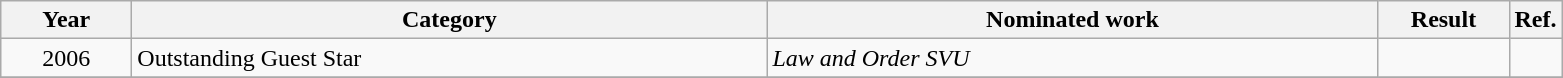<table class=wikitable>
<tr>
<th scope="col" style="width:5em;">Year</th>
<th scope="col" style="width:26em;">Category</th>
<th scope="col" style="width:25em;">Nominated work</th>
<th scope="col" style="width:5em;">Result</th>
<th>Ref.</th>
</tr>
<tr>
<td style="text-align:center;">2006</td>
<td>Outstanding Guest Star</td>
<td><em>Law and Order SVU</em></td>
<td></td>
<td></td>
</tr>
<tr>
</tr>
</table>
